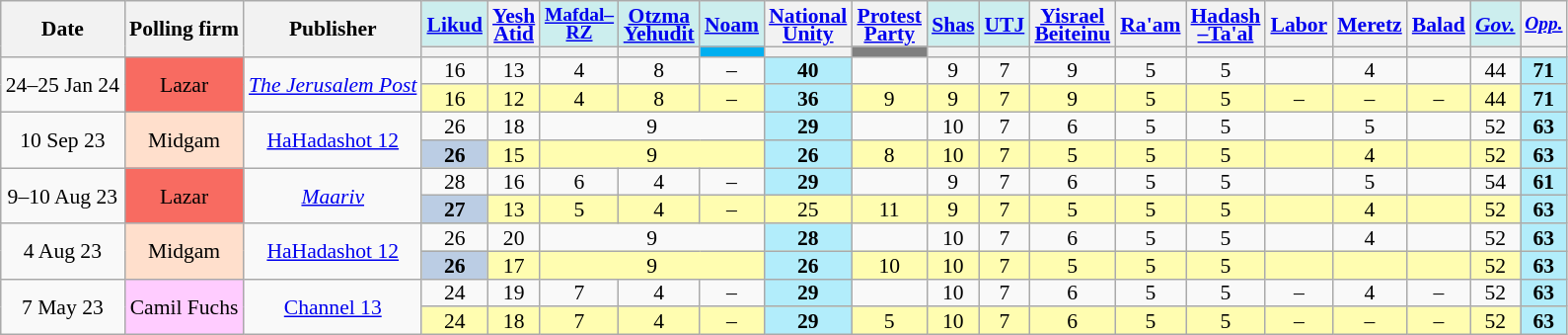<table class="wikitable sortable" style=text-align:center;font-size:90%;line-height:12px>
<tr>
<th rowspan=2>Date</th>
<th rowspan=2>Polling firm</th>
<th rowspan=2>Publisher</th>
<th style=background:#cee><a href='#'>Likud</a></th>
<th><a href='#'>Yesh<br>Atid</a></th>
<th style=background:#cee;font-size:90%><a href='#'>Mafdal–<br>RZ</a></th>
<th style=background:#cee><a href='#'>Otzma<br>Yehudit</a></th>
<th style=background:#cee><a href='#'>Noam</a></th>
<th><a href='#'>National<br>Unity</a></th>
<th><a href='#'>Protest<br>Party</a></th>
<th style=background:#cee><a href='#'>Shas</a></th>
<th style=background:#cee><a href='#'>UTJ</a></th>
<th><a href='#'>Yisrael<br>Beiteinu</a></th>
<th><a href='#'>Ra'am</a></th>
<th><a href='#'>Hadash<br>–Ta'al</a></th>
<th><a href='#'>Labor</a></th>
<th><a href='#'>Meretz</a></th>
<th><a href='#'>Balad</a></th>
<th style=background:#cee><a href='#'><em>Gov.</em></a></th>
<th style=font-size:90%><a href='#'><em>Opp.</em></a></th>
</tr>
<tr>
<th style=background:></th>
<th style=background:></th>
<th style=background:></th>
<th style=background:></th>
<th style=background:#01AFF0></th>
<th style=background:></th>
<th style=background:grey></th>
<th style=background:></th>
<th style=background:></th>
<th style=background:></th>
<th style=background:></th>
<th style=background:></th>
<th style=background:></th>
<th style=background:></th>
<th style=background:></th>
<th style=background:></th>
<th style=background:></th>
</tr>
<tr>
<td rowspan=2 data-sort-value=2024-01-25>24–25 Jan 24</td>
<td rowspan=2 style=background:#F86B61>Lazar</td>
<td rowspan=2><em><a href='#'>The Jerusalem Post</a></em></td>
<td>16					</td>
<td>13					</td>
<td>4					</td>
<td>8					</td>
<td>–					</td>
<td style=background:#B2EDFB><strong>40</strong>	</td>
<td>			</td>
<td>9					</td>
<td>7					</td>
<td>9					</td>
<td>5					</td>
<td>5					</td>
<td>	</td>
<td>4					</td>
<td>	</td>
<td>44					</td>
<td style=background:#B2EDFB><strong>71</strong>	</td>
</tr>
<tr style=background:#fffdb0>
<td>16					</td>
<td>12					</td>
<td>4					</td>
<td>8					</td>
<td>–					</td>
<td style=background:#B2EDFB><strong>36</strong>	</td>
<td>9	</td>
<td>9					</td>
<td>7					</td>
<td>9					</td>
<td>5					</td>
<td>5					</td>
<td>–					</td>
<td>–					</td>
<td>–					</td>
<td>44					</td>
<td style=background:#B2EDFB><strong>71</strong>	</td>
</tr>
<tr>
<td rowspan=2 data-sort-value=2023-09-10>10 Sep 23</td>
<td style=background:#FFDFCC rowspan=2>Midgam</td>
<td rowspan=2><a href='#'>HaHadashot 12</a></td>
<td>26					</td>
<td>18					</td>
<td colspan=3>9		</td>
<td style=background:#B2EDFB><strong>29</strong>	</td>
<td>			</td>
<td>10					</td>
<td>7					</td>
<td>6					</td>
<td>5					</td>
<td>5					</td>
<td>	</td>
<td>5					</td>
<td>	</td>
<td>52					</td>
<td style=background:#B2EDFB><strong>63</strong>	</td>
</tr>
<tr style=background:#fffdb0>
<td style=background:#BBCDE4><strong>26</strong>	</td>
<td>15					</td>
<td colspan=3>9		</td>
<td style=background:#B2EDFB><strong>26</strong>	</td>
<td>8					</td>
<td>10					</td>
<td>7					</td>
<td>5					</td>
<td>5					</td>
<td>5					</td>
<td>	</td>
<td>4					</td>
<td>	</td>
<td>52					</td>
<td style=background:#B2EDFB><strong>63</strong>	</td>
</tr>
<tr>
<td rowspan=2 data-sort-value=2023-08-10>9–10 Aug 23</td>
<td rowspan=2 style=background:#F86B61>Lazar</td>
<td rowspan=2><em><a href='#'>Maariv</a></em></td>
<td>28					</td>
<td>16					</td>
<td>6					</td>
<td>4					</td>
<td>–					</td>
<td style=background:#B2EDFB><strong>29</strong>	</td>
<td>			</td>
<td>9					</td>
<td>7					</td>
<td>6					</td>
<td>5					</td>
<td>5					</td>
<td>	</td>
<td>5					</td>
<td>	</td>
<td>54					</td>
<td style=background:#B2EDFB><strong>61</strong>	</td>
</tr>
<tr style=background:#fffdb0>
<td style=background:#BBCDE4><strong>27</strong>	</td>
<td>13					</td>
<td>5					</td>
<td>4					</td>
<td>–					</td>
<td>25					</td>
<td>11					</td>
<td>9					</td>
<td>7					</td>
<td>5					</td>
<td>5					</td>
<td>5					</td>
<td>	</td>
<td>4					</td>
<td>	</td>
<td>52					</td>
<td style=background:#B2EDFB><strong>63</strong>	</td>
</tr>
<tr>
<td rowspan=2 data-sort-value=2023-08-04>4 Aug 23</td>
<td style=background:#FFDFCC rowspan=2>Midgam</td>
<td rowspan=2><a href='#'>HaHadashot 12</a></td>
<td>26					</td>
<td>20					</td>
<td colspan=3>9		</td>
<td style=background:#B2EDFB><strong>28</strong>	</td>
<td>			</td>
<td>10					</td>
<td>7					</td>
<td>6					</td>
<td>5					</td>
<td>5					</td>
<td>	</td>
<td>4					</td>
<td>	</td>
<td>52					</td>
<td style=background:#B2EDFB><strong>63</strong>	</td>
</tr>
<tr style=background:#fffdb0>
<td style=background:#BBCDE4><strong>26</strong>	</td>
<td>17					</td>
<td colspan=3>9		</td>
<td style=background:#B2EDFB><strong>26</strong>	</td>
<td>10					</td>
<td>10					</td>
<td>7					</td>
<td>5					</td>
<td>5					</td>
<td>5					</td>
<td>	</td>
<td>	</td>
<td>	</td>
<td>52					</td>
<td style=background:#B2EDFB><strong>63</strong>	</td>
</tr>
<tr>
<td rowspan=2 data-sort-value=2023-05-07>7 May 23</td>
<td style=background:#FFCCFF rowspan=2>Camil Fuchs</td>
<td rowspan=2><a href='#'>Channel 13</a></td>
<td>24					</td>
<td>19					</td>
<td>7					</td>
<td>4					</td>
<td>–					</td>
<td style=background:#B2EDFB><strong>29</strong>	</td>
<td>			</td>
<td>10					</td>
<td>7					</td>
<td>6					</td>
<td>5					</td>
<td>5					</td>
<td>–					</td>
<td>4					</td>
<td>–					</td>
<td>52					</td>
<td style=background:#B2EDFB><strong>63</strong>	</td>
</tr>
<tr style=background:#fffdb0>
<td>24					</td>
<td>18					</td>
<td>7					</td>
<td>4					</td>
<td>–					</td>
<td style=background:#B2EDFB><strong>29</strong>	</td>
<td>5					</td>
<td>10					</td>
<td>7					</td>
<td>6					</td>
<td>5					</td>
<td>5					</td>
<td>–					</td>
<td>–					</td>
<td>–					</td>
<td>52					</td>
<td style=background:#B2EDFB><strong>63</strong>	</td>
</tr>
</table>
